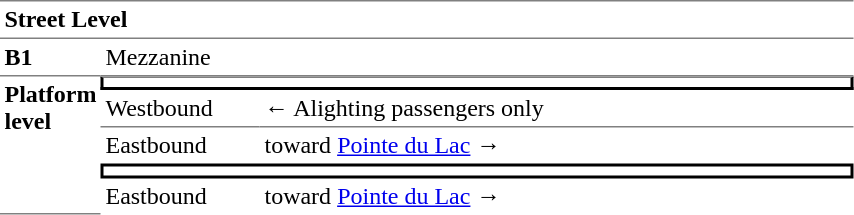<table cellspacing="0" cellpadding="3" border="0">
<tr>
<td colspan="3" data-darkreader-inline-border-top="" data-darkreader-inline-border-bottom="" style="border-bottom:solid 1px gray;border-top:solid 1px gray;" width="50" valign="top"><strong>Street Level</strong></td>
</tr>
<tr>
<td data-darkreader-inline-border-bottom="" style="border-bottom:solid 1px gray;" width="50" valign="top"><strong>B1</strong></td>
<td colspan="2" data-darkreader-inline-border-bottom="" style="border-bottom:solid 1px gray;" width="100" valign="top">Mezzanine</td>
</tr>
<tr>
<td rowspan="10" data-darkreader-inline-border-bottom="" style="border-bottom:solid 1px gray;" width="50" valign="top"><strong>Platform level</strong></td>
<td colspan="2" data-darkreader-inline-border-bottom="" data-darkreader-inline-border-left="" data-darkreader-inline-border-right="" data-darkreader-inline-border-top="" style="border-top:solid 1px gray;border-right:solid 2px black;border-left:solid 2px black;border-bottom:solid 2px black;text-align:center;"></td>
</tr>
<tr>
<td data-darkreader-inline-border-bottom="" style="border-bottom:solid 1px gray;" width="100">Westbound</td>
<td data-darkreader-inline-border-bottom="" style="border-bottom:solid 1px gray;" width="390">←   Alighting passengers only</td>
</tr>
<tr>
<td>Eastbound</td>
<td>   toward <a href='#'>Pointe du Lac</a>  →</td>
</tr>
<tr>
<td colspan="2" data-darkreader-inline-border-bottom="" data-darkreader-inline-border-left="" data-darkreader-inline-border-right="" data-darkreader-inline-border-top="" style="border-top:solid 2px black;border-right:solid 2px black;border-left:solid 2px black;border-bottom:solid 2px black;text-align:center;"></td>
</tr>
<tr>
<td>Eastbound</td>
<td>   toward <a href='#'>Pointe du Lac</a>  →</td>
</tr>
</table>
